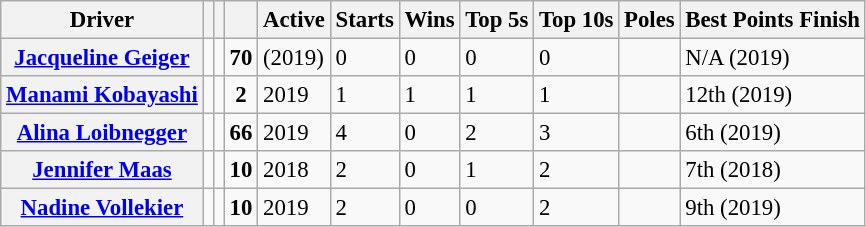<table class="wikitable sortable" style="font-size: 95%;">
<tr>
<th>Driver</th>
<th></th>
<th></th>
<th></th>
<th>Active</th>
<th>Starts</th>
<th>Wins</th>
<th>Top 5s</th>
<th>Top 10s</th>
<th>Poles</th>
<th>Best Points Finish</th>
</tr>
<tr>
<th><a href='#'>Jacqueline Geiger</a></th>
<td></td>
<td></td>
<td align=center><strong>70</strong></td>
<td>(2019)</td>
<td>0</td>
<td>0</td>
<td>0</td>
<td>0</td>
<td></td>
<td>N/A (2019)</td>
</tr>
<tr>
<th><a href='#'>Manami Kobayashi</a></th>
<td></td>
<td></td>
<td align=center><strong>2</strong></td>
<td>2019</td>
<td>1</td>
<td>1</td>
<td>1</td>
<td>1</td>
<td></td>
<td>12th (2019)</td>
</tr>
<tr>
<th><a href='#'>Alina Loibnegger</a></th>
<td></td>
<td></td>
<td align=center><strong>66</strong></td>
<td>2019</td>
<td>4</td>
<td>0</td>
<td>2</td>
<td>3</td>
<td></td>
<td>6th (2019)</td>
</tr>
<tr>
<th><a href='#'>Jennifer Maas</a></th>
<td></td>
<td></td>
<td align=center><strong>10</strong></td>
<td>2018</td>
<td>2</td>
<td>0</td>
<td>1</td>
<td>2</td>
<td></td>
<td>7th (2018)</td>
</tr>
<tr>
<th><a href='#'>Nadine Vollekier</a></th>
<td></td>
<td></td>
<td align=center><strong>10</strong></td>
<td>2019</td>
<td>2</td>
<td>0</td>
<td>0</td>
<td>2</td>
<td></td>
<td>9th (2019)</td>
</tr>
</table>
